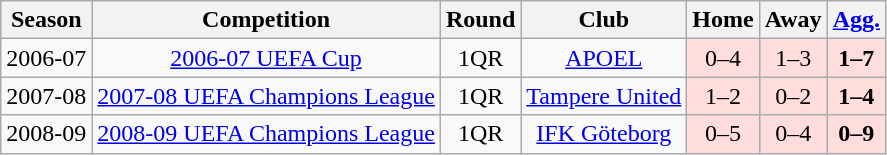<table class="wikitable" style="text-align:center">
<tr>
<th>Season</th>
<th>Competition</th>
<th>Round</th>
<th>Club</th>
<th>Home</th>
<th>Away</th>
<th><a href='#'>Agg.</a></th>
</tr>
<tr>
<td>2006-07</td>
<td><a href='#'>2006-07 UEFA Cup</a></td>
<td>1QR</td>
<td> <a href='#'>APOEL</a></td>
<td bgcolor="#fdd">0–4</td>
<td bgcolor="#fdd">1–3</td>
<td bgcolor="#fdd"><strong>1–7</strong></td>
</tr>
<tr>
<td>2007-08</td>
<td><a href='#'>2007-08 UEFA Champions League</a></td>
<td>1QR</td>
<td> <a href='#'>Tampere United</a></td>
<td bgcolor="#fdd">1–2</td>
<td bgcolor="#fdd">0–2</td>
<td bgcolor="#fdd"><strong>1–4</strong></td>
</tr>
<tr>
<td>2008-09</td>
<td><a href='#'>2008-09 UEFA Champions League</a></td>
<td>1QR</td>
<td> <a href='#'>IFK Göteborg</a></td>
<td bgcolor="#fdd">0–5</td>
<td bgcolor="#fdd">0–4</td>
<td bgcolor="#fdd"><strong>0–9</strong></td>
</tr>
</table>
